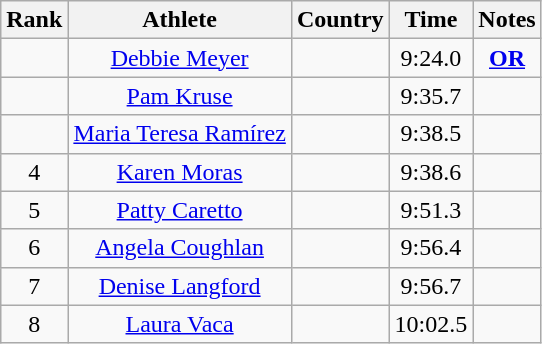<table class="wikitable sortable" style="text-align:center">
<tr>
<th>Rank</th>
<th>Athlete</th>
<th>Country</th>
<th>Time</th>
<th>Notes</th>
</tr>
<tr>
<td></td>
<td><a href='#'>Debbie Meyer</a></td>
<td align=left></td>
<td>9:24.0</td>
<td><strong><a href='#'>OR</a></strong></td>
</tr>
<tr>
<td></td>
<td><a href='#'>Pam Kruse</a></td>
<td align=left></td>
<td>9:35.7</td>
<td><strong>  </strong></td>
</tr>
<tr>
<td></td>
<td><a href='#'>Maria Teresa Ramírez</a></td>
<td align=left></td>
<td>9:38.5</td>
<td><strong> </strong></td>
</tr>
<tr>
<td>4</td>
<td><a href='#'>Karen Moras</a></td>
<td align=left></td>
<td>9:38.6</td>
<td><strong> </strong></td>
</tr>
<tr>
<td>5</td>
<td><a href='#'>Patty Caretto</a></td>
<td align=left></td>
<td>9:51.3</td>
<td><strong> </strong></td>
</tr>
<tr>
<td>6</td>
<td><a href='#'>Angela Coughlan</a></td>
<td align=left></td>
<td>9:56.4</td>
<td><strong> </strong></td>
</tr>
<tr>
<td>7</td>
<td><a href='#'>Denise Langford</a></td>
<td align=left></td>
<td>9:56.7</td>
<td><strong> </strong></td>
</tr>
<tr>
<td>8</td>
<td><a href='#'>Laura Vaca</a></td>
<td align=left></td>
<td>10:02.5</td>
<td><strong> </strong></td>
</tr>
</table>
